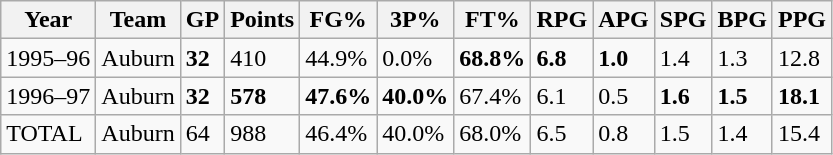<table class="wikitable">
<tr>
<th>Year</th>
<th>Team</th>
<th>GP</th>
<th>Points</th>
<th>FG%</th>
<th>3P%</th>
<th>FT%</th>
<th>RPG</th>
<th>APG</th>
<th>SPG</th>
<th>BPG</th>
<th>PPG</th>
</tr>
<tr>
<td>1995–96</td>
<td>Auburn</td>
<td><strong>32</strong></td>
<td>410</td>
<td>44.9%</td>
<td>0.0%</td>
<td><strong>68.8%</strong></td>
<td><strong>6.8</strong></td>
<td><strong>1.0</strong></td>
<td>1.4</td>
<td>1.3</td>
<td>12.8</td>
</tr>
<tr>
<td>1996–97</td>
<td>Auburn</td>
<td><strong>32</strong></td>
<td><strong>578</strong></td>
<td><strong>47.6%</strong></td>
<td><strong>40.0%</strong></td>
<td>67.4%</td>
<td>6.1</td>
<td>0.5</td>
<td><strong>1.6</strong></td>
<td><strong>1.5</strong></td>
<td><strong>18.1</strong></td>
</tr>
<tr>
<td>TOTAL</td>
<td>Auburn</td>
<td>64</td>
<td>988</td>
<td>46.4%</td>
<td>40.0%</td>
<td>68.0%</td>
<td>6.5</td>
<td>0.8</td>
<td>1.5</td>
<td>1.4</td>
<td>15.4</td>
</tr>
</table>
